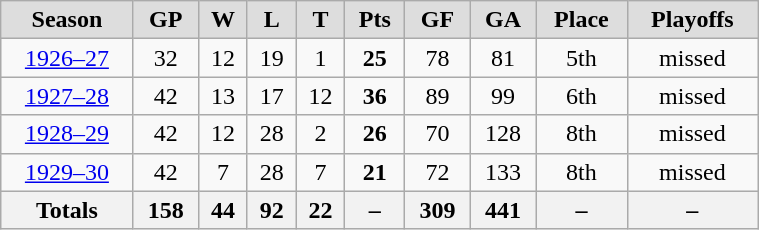<table class="wikitable" width=40%>
<tr style="font-weight:bold; background-color:#dddddd;" align="center" |>
<td>Season</td>
<td>GP</td>
<td>W</td>
<td>L</td>
<td>T</td>
<td>Pts</td>
<td>GF</td>
<td>GA</td>
<td>Place</td>
<td>Playoffs</td>
</tr>
<tr align="center">
<td><a href='#'>1926–27</a></td>
<td>32</td>
<td>12</td>
<td>19</td>
<td>1</td>
<td><strong>25</strong></td>
<td>78</td>
<td>81</td>
<td>5th</td>
<td>missed</td>
</tr>
<tr align="center">
<td><a href='#'>1927–28</a></td>
<td>42</td>
<td>13</td>
<td>17</td>
<td>12</td>
<td><strong>36</strong></td>
<td>89</td>
<td>99</td>
<td>6th</td>
<td>missed</td>
</tr>
<tr align="center">
<td><a href='#'>1928–29</a></td>
<td>42</td>
<td>12</td>
<td>28</td>
<td>2</td>
<td><strong>26</strong></td>
<td>70</td>
<td>128</td>
<td>8th</td>
<td>missed</td>
</tr>
<tr align="center">
<td><a href='#'>1929–30</a></td>
<td>42</td>
<td>7</td>
<td>28</td>
<td>7</td>
<td><strong>21</strong></td>
<td>72</td>
<td>133</td>
<td>8th</td>
<td>missed</td>
</tr>
<tr align="center">
<th>Totals</th>
<th>158</th>
<th>44</th>
<th>92</th>
<th>22</th>
<th>–</th>
<th>309</th>
<th>441</th>
<th>–</th>
<th>–</th>
</tr>
</table>
